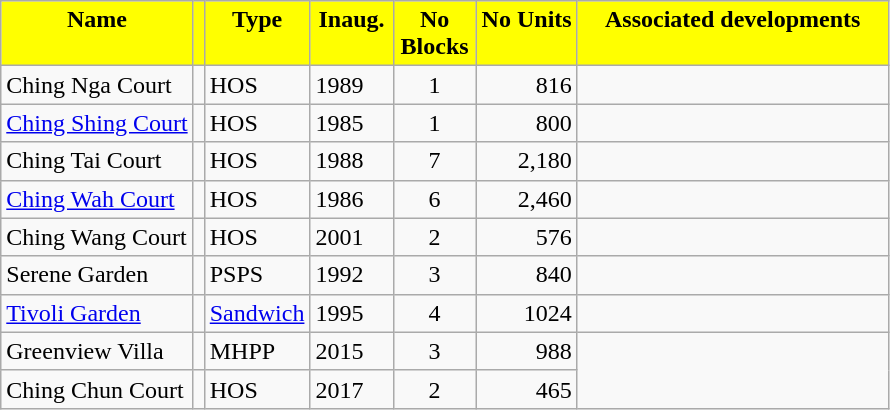<table class="wikitable">
<tr style="font-weight:bold; vertical-align:top; text-align:center; background:yellow;">
<td style="width:129.75; height:25.5;"><strong>Name</strong></td>
<td style="width:72.75;"></td>
<td style="width:59.25;"><strong>Type</strong></td>
<td style="width:48px;"><strong>Inaug.</strong></td>
<td style="width:48px;"><strong>No Blocks</strong></td>
<td style="width:48.75;"><strong>No Units</strong></td>
<td style="width:200px;"><strong>Associated developments</strong></td>
</tr>
<tr style="vertical-align:bottom;">
<td style="height:12.75;">Ching Nga Court</td>
<td></td>
<td>HOS</td>
<td>1989</td>
<td style="text-align:center;">1</td>
<td style="text-align:right;">816</td>
<td></td>
</tr>
<tr style="vertical-align:bottom;">
<td style="height:12.75;"><a href='#'>Ching Shing Court</a></td>
<td></td>
<td>HOS</td>
<td>1985</td>
<td style="text-align:center;">1</td>
<td style="text-align:right;">800</td>
<td></td>
</tr>
<tr style="vertical-align:bottom;">
<td style="height:12.75;">Ching Tai Court</td>
<td></td>
<td>HOS</td>
<td>1988</td>
<td style="text-align:center;">7</td>
<td style="text-align:right;">2,180</td>
<td></td>
</tr>
<tr style="vertical-align:bottom;">
<td style="height:12.75;"><a href='#'>Ching Wah Court</a></td>
<td></td>
<td>HOS</td>
<td>1986</td>
<td style="text-align:center;">6</td>
<td style="text-align:right;">2,460</td>
<td></td>
</tr>
<tr style="vertical-align:bottom;">
<td style="height:12.75;">Ching Wang Court</td>
<td></td>
<td>HOS</td>
<td>2001</td>
<td style="text-align:center;">2</td>
<td style="text-align:right;">576</td>
<td></td>
</tr>
<tr style="vertical-align:bottom;">
<td style="height:12.75;">Serene Garden</td>
<td></td>
<td>PSPS</td>
<td>1992</td>
<td style="text-align:center;">3</td>
<td style="text-align:right;">840</td>
<td></td>
</tr>
<tr style="vertical-align:bottom;">
<td style="height:12.75;"><a href='#'>Tivoli Garden</a></td>
<td></td>
<td><a href='#'>Sandwich</a></td>
<td>1995</td>
<td style="text-align:center;">4</td>
<td style="text-align:right;">1024</td>
<td></td>
</tr>
<tr valign="bottom">
<td Height="12.75">Greenview Villa</td>
<td></td>
<td>MHPP</td>
<td>2015</td>
<td align="center">3</td>
<td align="right">988</td>
</tr>
<tr valign="bottom">
<td Height="12.75">Ching Chun Court</td>
<td></td>
<td>HOS</td>
<td>2017</td>
<td align="center">2</td>
<td align="right">465</td>
</tr>
</table>
